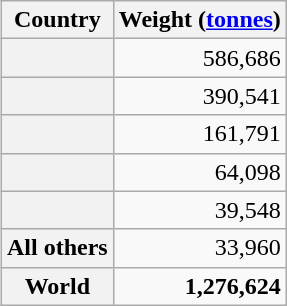<table class="wikitable plainrowheaders" style="text-align:right; float:right; margin-top:0; margin-left:2em;">
<tr>
<th scope="col">Country</th>
<th scope="col">Weight (<a href='#'>tonnes</a>)</th>
</tr>
<tr>
<th scope="row"></th>
<td>586,686</td>
</tr>
<tr>
<th scope="row"></th>
<td>390,541</td>
</tr>
<tr>
<th scope="row"></th>
<td>161,791</td>
</tr>
<tr>
<th scope="row"></th>
<td>64,098</td>
</tr>
<tr>
<th scope="row"></th>
<td>39,548</td>
</tr>
<tr>
<th scope="row">All others</th>
<td>33,960</td>
</tr>
<tr>
<th scope="row"><strong>World</strong></th>
<td><strong>1,276,624</strong></td>
</tr>
</table>
